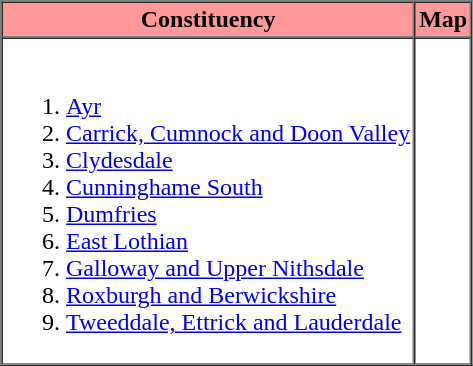<table border=1 cellpadding="2" cellspacing="0">
<tr>
<th bgcolor="#ff9999">Constituency</th>
<th bgcolor="#ff9999">Map</th>
</tr>
<tr>
<td valign="top"><br><ol>
<li> <a href='#'>Ayr</a></li>
<li> <a href='#'>Carrick, Cumnock and Doon Valley</a></li>
<li> <a href='#'>Clydesdale</a></li>
<li> <a href='#'>Cunninghame South</a></li>
<li> <a href='#'>Dumfries</a></li>
<li> <a href='#'>East Lothian</a></li>
<li> <a href='#'>Galloway and Upper Nithsdale</a></li>
<li> <a href='#'>Roxburgh and Berwickshire</a></li>
<li> <a href='#'>Tweeddale, Ettrick and Lauderdale</a></li>
</ol></td>
<td colspan="2"></td>
</tr>
</table>
